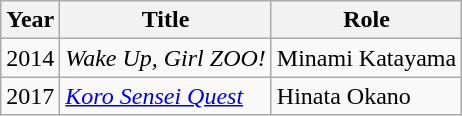<table class="wikitable">
<tr>
<th>Year</th>
<th>Title</th>
<th>Role</th>
</tr>
<tr>
<td>2014</td>
<td><em>Wake Up, Girl ZOO!</em></td>
<td>Minami Katayama</td>
</tr>
<tr>
<td>2017</td>
<td><em><a href='#'>Koro Sensei Quest</a></em></td>
<td>Hinata Okano</td>
</tr>
</table>
